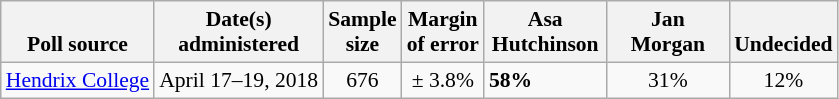<table class="wikitable" style="font-size:90%">
<tr valign=bottom>
<th>Poll source</th>
<th>Date(s)<br>administered</th>
<th>Sample<br>size</th>
<th>Margin<br>of error</th>
<th style="width:75px;">Asa<br>Hutchinson</th>
<th style="width:75px;">Jan<br>Morgan</th>
<th>Undecided</th>
</tr>
<tr>
<td><a href='#'>Hendrix College</a></td>
<td align=center>April 17–19, 2018</td>
<td align=center>676</td>
<td align=center>± 3.8%</td>
<td><strong>58%</strong></td>
<td align=center>31%</td>
<td align=center>12%</td>
</tr>
</table>
